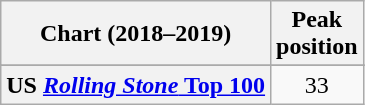<table class="wikitable sortable plainrowheaders" style="text-align:center">
<tr>
<th>Chart (2018–2019)</th>
<th>Peak<br>position</th>
</tr>
<tr>
</tr>
<tr>
</tr>
<tr>
</tr>
<tr>
</tr>
<tr>
</tr>
<tr>
</tr>
<tr>
<th scope="row">US <a href='#'><em>Rolling Stone</em> Top 100</a></th>
<td>33</td>
</tr>
</table>
